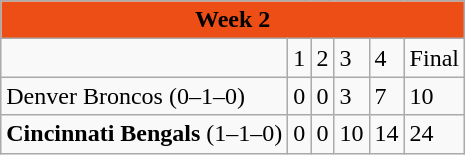<table class="wikitable">
<tr>
<th colspan="60" style="background:#ed4e16;">Week 2</th>
</tr>
<tr>
<td></td>
<td>1</td>
<td>2</td>
<td>3</td>
<td>4</td>
<td>Final</td>
</tr>
<tr>
<td>Denver Broncos (0–1–0)</td>
<td>0</td>
<td>0</td>
<td>3</td>
<td>7</td>
<td>10</td>
</tr>
<tr>
<td><strong>Cincinnati Bengals</strong> (1–1–0)</td>
<td>0</td>
<td>0</td>
<td>10</td>
<td>14</td>
<td>24</td>
</tr>
</table>
